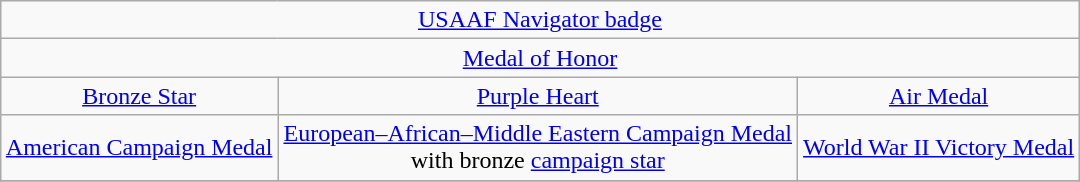<table class="wikitable" style="margin:1em auto; text-align:center;">
<tr>
<td colspan="3"><a href='#'>USAAF Navigator badge</a></td>
</tr>
<tr>
<td colspan="3"><a href='#'>Medal of Honor</a></td>
</tr>
<tr>
<td><a href='#'>Bronze Star</a></td>
<td><a href='#'>Purple Heart</a></td>
<td><a href='#'>Air Medal</a></td>
</tr>
<tr>
<td><a href='#'>American Campaign Medal</a></td>
<td><a href='#'>European–African–Middle Eastern Campaign Medal</a><br>with bronze <a href='#'>campaign star</a></td>
<td><a href='#'>World War II Victory Medal</a></td>
</tr>
<tr>
</tr>
</table>
